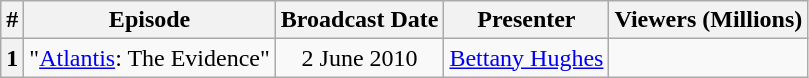<table class="wikitable" border="1" style="text-align: center">
<tr>
<th>#</th>
<th>Episode</th>
<th>Broadcast Date</th>
<th>Presenter</th>
<th>Viewers (Millions)</th>
</tr>
<tr>
<th>1</th>
<td>"<a href='#'>Atlantis</a>: The Evidence"</td>
<td>2 June 2010</td>
<td><a href='#'>Bettany Hughes</a></td>
<td></td>
</tr>
</table>
